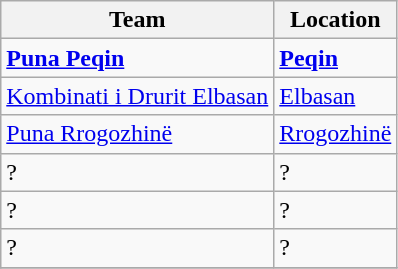<table class="wikitable sortable">
<tr>
<th>Team</th>
<th>Location</th>
</tr>
<tr>
<td><strong><a href='#'>Puna Peqin</a></strong></td>
<td><strong><a href='#'>Peqin</a></strong></td>
</tr>
<tr>
<td><a href='#'>Kombinati i Drurit Elbasan</a></td>
<td><a href='#'>Elbasan</a></td>
</tr>
<tr>
<td><a href='#'>Puna Rrogozhinë</a></td>
<td><a href='#'>Rrogozhinë</a></td>
</tr>
<tr>
<td>?</td>
<td>?</td>
</tr>
<tr>
<td>?</td>
<td>?</td>
</tr>
<tr>
<td>?</td>
<td>?</td>
</tr>
<tr>
</tr>
</table>
